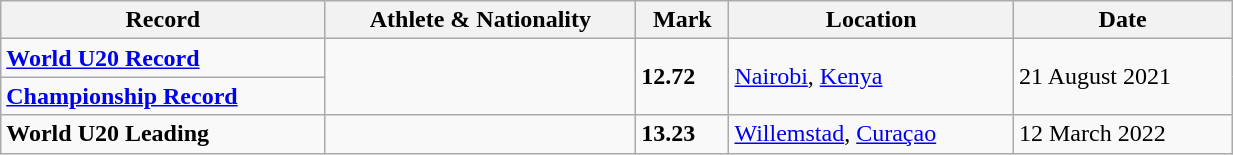<table class="wikitable" width=65%>
<tr>
<th>Record</th>
<th>Athlete & Nationality</th>
<th>Mark</th>
<th>Location</th>
<th>Date</th>
</tr>
<tr>
<td><strong><a href='#'>World U20 Record</a></strong></td>
<td rowspan=2></td>
<td rowspan=2><strong>12.72</strong></td>
<td rowspan=2><a href='#'>Nairobi</a>, <a href='#'>Kenya</a></td>
<td rowspan=2>21 August 2021</td>
</tr>
<tr>
<td><strong><a href='#'>Championship Record</a></strong></td>
</tr>
<tr>
<td><strong>World U20 Leading</strong></td>
<td></td>
<td><strong>13.23</strong></td>
<td><a href='#'>Willemstad</a>, <a href='#'>Curaçao</a></td>
<td>12 March 2022</td>
</tr>
</table>
